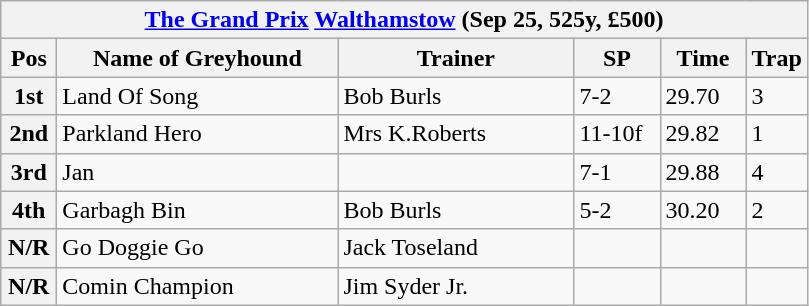<table class="wikitable">
<tr>
<th colspan="6"><a href='#'>The Grand Prix</a> <a href='#'>Walthamstow</a> (Sep 25, 525y, £500)</th>
</tr>
<tr>
<th width=30>Pos</th>
<th width=180>Name of Greyhound</th>
<th width=150>Trainer</th>
<th width=50>SP</th>
<th width=50>Time</th>
<th width=30>Trap</th>
</tr>
<tr>
<th>1st</th>
<td>Land Of Song</td>
<td>Bob Burls</td>
<td>7-2</td>
<td>29.70</td>
<td>3</td>
</tr>
<tr>
<th>2nd</th>
<td>Parkland Hero</td>
<td>Mrs K.Roberts</td>
<td>11-10f</td>
<td>29.82</td>
<td>1</td>
</tr>
<tr>
<th>3rd</th>
<td>Jan</td>
<td></td>
<td>7-1</td>
<td>29.88</td>
<td>4</td>
</tr>
<tr>
<th>4th</th>
<td>Garbagh Bin</td>
<td>Bob Burls</td>
<td>5-2</td>
<td>30.20</td>
<td>2</td>
</tr>
<tr>
<th>N/R</th>
<td>Go Doggie Go</td>
<td>Jack Toseland</td>
<td></td>
<td></td>
<td></td>
</tr>
<tr>
<th>N/R</th>
<td>Comin Champion</td>
<td>Jim Syder Jr.</td>
<td></td>
<td></td>
<td></td>
</tr>
</table>
